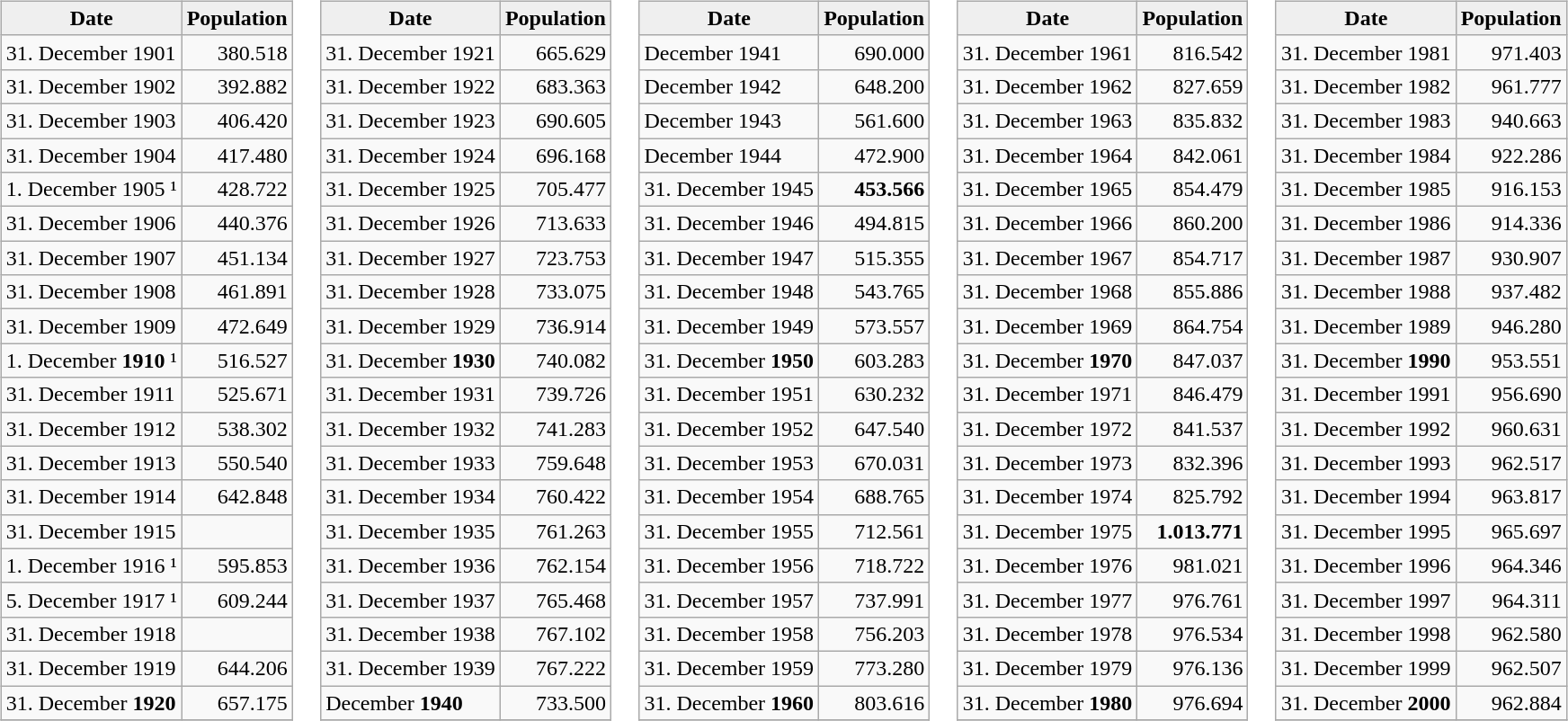<table>
<tr>
<td valign="top"><br><table class="wikitable">
<tr>
<th style="background:#efefef;">Date</th>
<th style="background:#efefef;">Population</th>
</tr>
<tr>
<td>31. December 1901</td>
<td align="right">380.518 </td>
</tr>
<tr>
<td>31. December 1902</td>
<td align="right">392.882 </td>
</tr>
<tr>
<td>31. December 1903</td>
<td align="right">406.420 </td>
</tr>
<tr>
<td>31. December 1904</td>
<td align="right">417.480 </td>
</tr>
<tr>
<td>1. December 1905 ¹</td>
<td align="right">428.722 </td>
</tr>
<tr>
<td>31. December 1906</td>
<td align="right">440.376 </td>
</tr>
<tr>
<td>31. December 1907</td>
<td align="right">451.134 </td>
</tr>
<tr>
<td>31. December 1908</td>
<td align="right">461.891 </td>
</tr>
<tr>
<td>31. December 1909</td>
<td align="right">472.649 </td>
</tr>
<tr>
<td>1. December <strong>1910</strong> ¹</td>
<td align="right">516.527 </td>
</tr>
<tr>
<td>31. December 1911</td>
<td align="right">525.671 </td>
</tr>
<tr>
<td>31. December 1912</td>
<td align="right">538.302 </td>
</tr>
<tr>
<td>31. December 1913</td>
<td align="right">550.540 </td>
</tr>
<tr>
<td>31. December 1914</td>
<td align="right">642.848 </td>
</tr>
<tr>
<td>31. December 1915</td>
<td align="right"></td>
</tr>
<tr>
<td>1. December 1916 ¹</td>
<td align="right">595.853 </td>
</tr>
<tr>
<td>5. December 1917 ¹</td>
<td align="right">609.244 </td>
</tr>
<tr>
<td>31. December 1918</td>
<td align="right"></td>
</tr>
<tr>
<td>31. December 1919</td>
<td align="right">644.206 </td>
</tr>
<tr>
<td>31. December <strong>1920</strong></td>
<td align="right">657.175 </td>
</tr>
<tr>
</tr>
</table>
</td>
<td valign="top"><br><table class="wikitable">
<tr>
<th style="background:#efefef;">Date</th>
<th style="background:#efefef;">Population</th>
</tr>
<tr>
<td>31. December 1921</td>
<td align="right">665.629 </td>
</tr>
<tr>
<td>31. December 1922</td>
<td align="right">683.363 </td>
</tr>
<tr>
<td>31. December 1923</td>
<td align="right">690.605 </td>
</tr>
<tr>
<td>31. December 1924</td>
<td align="right">696.168 </td>
</tr>
<tr>
<td>31. December 1925</td>
<td align="right">705.477 </td>
</tr>
<tr>
<td>31. December 1926</td>
<td align="right">713.633 </td>
</tr>
<tr>
<td>31. December 1927</td>
<td align="right">723.753 </td>
</tr>
<tr>
<td>31. December 1928</td>
<td align="right">733.075 </td>
</tr>
<tr>
<td>31. December 1929</td>
<td align="right">736.914 </td>
</tr>
<tr>
<td>31. December <strong>1930</strong></td>
<td align="right">740.082 </td>
</tr>
<tr>
<td>31. December 1931</td>
<td align="right">739.726 </td>
</tr>
<tr>
<td>31. December 1932</td>
<td align="right">741.283 </td>
</tr>
<tr>
<td>31. December 1933</td>
<td align="right">759.648 </td>
</tr>
<tr>
<td>31. December 1934</td>
<td align="right">760.422 </td>
</tr>
<tr>
<td>31. December 1935</td>
<td align="right">761.263 </td>
</tr>
<tr>
<td>31. December 1936</td>
<td align="right">762.154 </td>
</tr>
<tr>
<td>31. December 1937</td>
<td align="right">765.468 </td>
</tr>
<tr>
<td>31. December 1938</td>
<td align="right">767.102 </td>
</tr>
<tr>
<td>31. December 1939</td>
<td align="right">767.222 </td>
</tr>
<tr>
<td>December <strong>1940</strong></td>
<td align="right">733.500 </td>
</tr>
<tr>
</tr>
</table>
</td>
<td valign="top"><br><table class="wikitable">
<tr>
<th style="background:#efefef;">Date</th>
<th style="background:#efefef;">Population</th>
</tr>
<tr>
<td>December 1941</td>
<td align="right">690.000 </td>
</tr>
<tr>
<td>December 1942</td>
<td align="right">648.200 </td>
</tr>
<tr>
<td>December 1943</td>
<td align="right">561.600 </td>
</tr>
<tr>
<td>December 1944</td>
<td align="right">472.900 </td>
</tr>
<tr>
<td>31. December 1945</td>
<td align="right"><strong>453.566</strong> </td>
</tr>
<tr>
<td>31. December 1946</td>
<td align="right">494.815 </td>
</tr>
<tr>
<td>31. December 1947</td>
<td align="right">515.355 </td>
</tr>
<tr>
<td>31. December 1948</td>
<td align="right">543.765 </td>
</tr>
<tr>
<td>31. December 1949</td>
<td align="right">573.557 </td>
</tr>
<tr>
<td>31. December <strong>1950</strong></td>
<td align="right">603.283 </td>
</tr>
<tr>
<td>31. December 1951</td>
<td align="right">630.232 </td>
</tr>
<tr>
<td>31. December 1952</td>
<td align="right">647.540 </td>
</tr>
<tr>
<td>31. December 1953</td>
<td align="right">670.031 </td>
</tr>
<tr>
<td>31. December 1954</td>
<td align="right">688.765 </td>
</tr>
<tr>
<td>31. December 1955</td>
<td align="right">712.561 </td>
</tr>
<tr>
<td>31. December 1956</td>
<td align="right">718.722 </td>
</tr>
<tr>
<td>31. December 1957</td>
<td align="right">737.991 </td>
</tr>
<tr>
<td>31. December 1958</td>
<td align="right">756.203 </td>
</tr>
<tr>
<td>31. December 1959</td>
<td align="right">773.280 </td>
</tr>
<tr>
<td>31. December <strong>1960</strong></td>
<td align="right">803.616 </td>
</tr>
<tr>
</tr>
</table>
</td>
<td valign="top"><br><table class="wikitable">
<tr>
<th style="background:#efefef;">Date</th>
<th style="background:#efefef;">Population</th>
</tr>
<tr>
<td>31. December 1961</td>
<td align="right">816.542 </td>
</tr>
<tr>
<td>31. December 1962</td>
<td align="right">827.659 </td>
</tr>
<tr>
<td>31. December 1963</td>
<td align="right">835.832 </td>
</tr>
<tr>
<td>31. December 1964</td>
<td align="right">842.061 </td>
</tr>
<tr>
<td>31. December 1965</td>
<td align="right">854.479 </td>
</tr>
<tr>
<td>31. December 1966</td>
<td align="right">860.200 </td>
</tr>
<tr>
<td>31. December 1967</td>
<td align="right">854.717 </td>
</tr>
<tr>
<td>31. December 1968</td>
<td align="right">855.886 </td>
</tr>
<tr>
<td>31. December 1969</td>
<td align="right">864.754 </td>
</tr>
<tr>
<td>31. December <strong>1970</strong></td>
<td align="right">847.037 </td>
</tr>
<tr>
<td>31. December 1971</td>
<td align="right">846.479 </td>
</tr>
<tr>
<td>31. December 1972</td>
<td align="right">841.537 </td>
</tr>
<tr>
<td>31. December 1973</td>
<td align="right">832.396 </td>
</tr>
<tr>
<td>31. December 1974</td>
<td align="right">825.792 </td>
</tr>
<tr>
<td>31. December 1975</td>
<td align="right"><strong>1.013.771</strong> </td>
</tr>
<tr>
<td>31. December 1976</td>
<td align="right">981.021 </td>
</tr>
<tr>
<td>31. December 1977</td>
<td align="right">976.761 </td>
</tr>
<tr>
<td>31. December 1978</td>
<td align="right">976.534 </td>
</tr>
<tr>
<td>31. December 1979</td>
<td align="right">976.136 </td>
</tr>
<tr>
<td>31. December <strong>1980</strong></td>
<td align="right">976.694 </td>
</tr>
<tr>
</tr>
</table>
</td>
<td valign="top"><br><table class="wikitable">
<tr>
<th style="background:#efefef;">Date</th>
<th style="background:#efefef;">Population</th>
</tr>
<tr>
<td>31. December 1981</td>
<td align="right">971.403 </td>
</tr>
<tr>
<td>31. December 1982</td>
<td align="right">961.777 </td>
</tr>
<tr>
<td>31. December 1983</td>
<td align="right">940.663 </td>
</tr>
<tr>
<td>31. December 1984</td>
<td align="right">922.286 </td>
</tr>
<tr>
<td>31. December 1985</td>
<td align="right">916.153 </td>
</tr>
<tr>
<td>31. December 1986</td>
<td align="right">914.336 </td>
</tr>
<tr>
<td>31. December 1987</td>
<td align="right">930.907 </td>
</tr>
<tr>
<td>31. December 1988</td>
<td align="right">937.482 </td>
</tr>
<tr>
<td>31. December 1989</td>
<td align="right">946.280 </td>
</tr>
<tr>
<td>31. December <strong>1990</strong></td>
<td align="right">953.551 </td>
</tr>
<tr>
<td>31. December 1991</td>
<td align="right">956.690 </td>
</tr>
<tr>
<td>31. December 1992</td>
<td align="right">960.631 </td>
</tr>
<tr>
<td>31. December 1993</td>
<td align="right">962.517 </td>
</tr>
<tr>
<td>31. December 1994</td>
<td align="right">963.817 </td>
</tr>
<tr>
<td>31. December 1995</td>
<td align="right">965.697 </td>
</tr>
<tr>
<td>31. December 1996</td>
<td align="right">964.346 </td>
</tr>
<tr>
<td>31. December 1997</td>
<td align="right">964.311 </td>
</tr>
<tr>
<td>31. December 1998</td>
<td align="right">962.580 </td>
</tr>
<tr>
<td>31. December 1999</td>
<td align="right">962.507 </td>
</tr>
<tr>
<td>31. December <strong>2000</strong></td>
<td align="right">962.884 </td>
</tr>
<tr>
</tr>
</table>
</td>
</tr>
</table>
